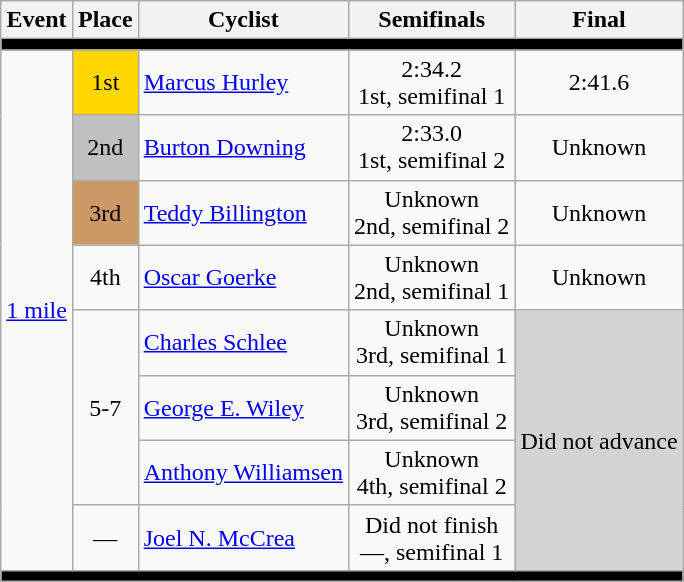<table class=wikitable>
<tr>
<th>Event</th>
<th>Place</th>
<th>Cyclist</th>
<th>Semifinals</th>
<th>Final</th>
</tr>
<tr bgcolor=black>
<td colspan=5></td>
</tr>
<tr align=center>
<td rowspan=8><a href='#'>1 mile</a></td>
<td bgcolor=gold>1st</td>
<td align=left><a href='#'>Marcus Hurley</a></td>
<td>2:34.2 <br> 1st, semifinal 1</td>
<td>2:41.6</td>
</tr>
<tr align=center>
<td bgcolor=silver>2nd</td>
<td align=left><a href='#'>Burton Downing</a></td>
<td>2:33.0 <br> 1st, semifinal 2</td>
<td>Unknown</td>
</tr>
<tr align=center>
<td bgcolor=cc9966>3rd</td>
<td align=left><a href='#'>Teddy Billington</a></td>
<td>Unknown <br> 2nd, semifinal 2</td>
<td>Unknown</td>
</tr>
<tr align=center>
<td>4th</td>
<td align=left><a href='#'>Oscar Goerke</a></td>
<td>Unknown <br> 2nd, semifinal 1</td>
<td>Unknown</td>
</tr>
<tr align=center>
<td rowspan=3>5-7</td>
<td align=left><a href='#'>Charles Schlee</a></td>
<td>Unknown <br> 3rd, semifinal 1</td>
<td rowspan=4 bgcolor=lightgray>Did not advance</td>
</tr>
<tr align=center>
<td align=left><a href='#'>George E. Wiley</a></td>
<td>Unknown <br> 3rd, semifinal 2</td>
</tr>
<tr align=center>
<td align=left><a href='#'>Anthony Williamsen</a></td>
<td>Unknown <br> 4th, semifinal 2</td>
</tr>
<tr align=center>
<td>—</td>
<td align=left><a href='#'>Joel N. McCrea</a></td>
<td>Did not finish <br> —, semifinal 1</td>
</tr>
<tr bgcolor=black>
<td colspan=5></td>
</tr>
</table>
